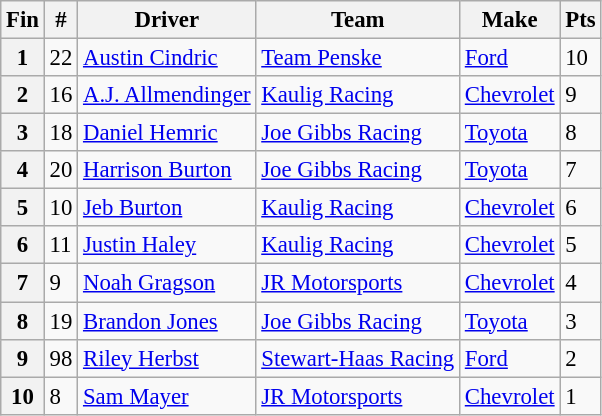<table class="wikitable" style="font-size:95%">
<tr>
<th>Fin</th>
<th>#</th>
<th>Driver</th>
<th>Team</th>
<th>Make</th>
<th>Pts</th>
</tr>
<tr>
<th>1</th>
<td>22</td>
<td><a href='#'>Austin Cindric</a></td>
<td><a href='#'>Team Penske</a></td>
<td><a href='#'>Ford</a></td>
<td>10</td>
</tr>
<tr>
<th>2</th>
<td>16</td>
<td><a href='#'>A.J. Allmendinger</a></td>
<td><a href='#'>Kaulig Racing</a></td>
<td><a href='#'>Chevrolet</a></td>
<td>9</td>
</tr>
<tr>
<th>3</th>
<td>18</td>
<td><a href='#'>Daniel Hemric</a></td>
<td><a href='#'>Joe Gibbs Racing</a></td>
<td><a href='#'>Toyota</a></td>
<td>8</td>
</tr>
<tr>
<th>4</th>
<td>20</td>
<td><a href='#'>Harrison Burton</a></td>
<td><a href='#'>Joe Gibbs Racing</a></td>
<td><a href='#'>Toyota</a></td>
<td>7</td>
</tr>
<tr>
<th>5</th>
<td>10</td>
<td><a href='#'>Jeb Burton</a></td>
<td><a href='#'>Kaulig Racing</a></td>
<td><a href='#'>Chevrolet</a></td>
<td>6</td>
</tr>
<tr>
<th>6</th>
<td>11</td>
<td><a href='#'>Justin Haley</a></td>
<td><a href='#'>Kaulig Racing</a></td>
<td><a href='#'>Chevrolet</a></td>
<td>5</td>
</tr>
<tr>
<th>7</th>
<td>9</td>
<td><a href='#'>Noah Gragson</a></td>
<td><a href='#'>JR Motorsports</a></td>
<td><a href='#'>Chevrolet</a></td>
<td>4</td>
</tr>
<tr>
<th>8</th>
<td>19</td>
<td><a href='#'>Brandon Jones</a></td>
<td><a href='#'>Joe Gibbs Racing</a></td>
<td><a href='#'>Toyota</a></td>
<td>3</td>
</tr>
<tr>
<th>9</th>
<td>98</td>
<td><a href='#'>Riley Herbst</a></td>
<td><a href='#'>Stewart-Haas Racing</a></td>
<td><a href='#'>Ford</a></td>
<td>2</td>
</tr>
<tr>
<th>10</th>
<td>8</td>
<td><a href='#'>Sam Mayer</a></td>
<td><a href='#'>JR Motorsports</a></td>
<td><a href='#'>Chevrolet</a></td>
<td>1</td>
</tr>
</table>
